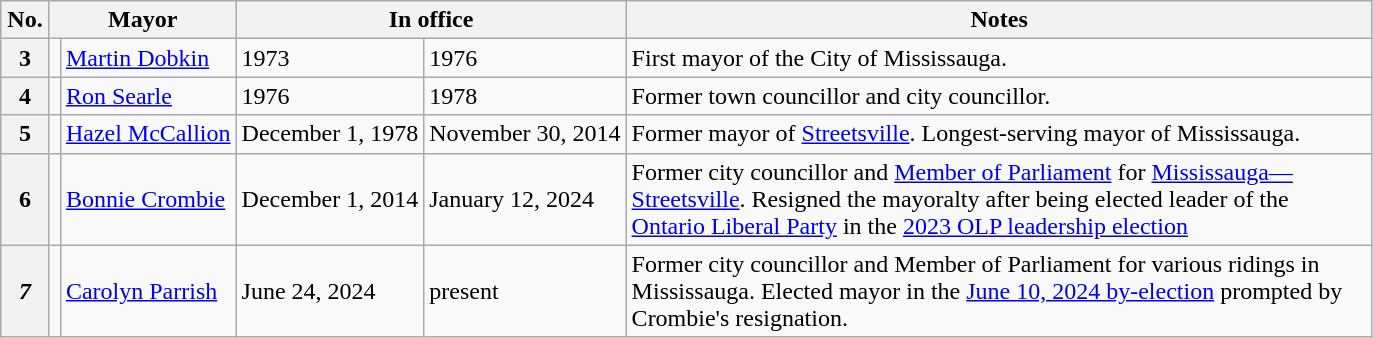<table class="sortable wikitable" style="text-align:left; font-size:100%;">
<tr>
<th width="25px">No.</th>
<th colspan="2" width="75px">Mayor</th>
<th colspan="2" width="180px">In office</th>
<th width="490px">Notes</th>
</tr>
<tr>
<th>3</th>
<td></td>
<td><a href='#'>Martin Dobkin</a></td>
<td>1973</td>
<td>1976</td>
<td>First mayor of the City of Mississauga.</td>
</tr>
<tr>
<th>4</th>
<td></td>
<td><a href='#'>Ron Searle</a></td>
<td>1976</td>
<td>1978</td>
<td>Former town councillor and city councillor.</td>
</tr>
<tr>
<th>5</th>
<td></td>
<td><a href='#'>Hazel McCallion</a></td>
<td>December 1, 1978</td>
<td>November 30, 2014</td>
<td>Former mayor of <a href='#'>Streetsville</a>. Longest-serving mayor of Mississauga.</td>
</tr>
<tr>
<th>6</th>
<td></td>
<td><a href='#'>Bonnie Crombie</a></td>
<td>December 1, 2014</td>
<td>January 12, 2024</td>
<td>Former city councillor and <a href='#'>Member of Parliament</a> for <a href='#'>Mississauga—Streetsville</a>. Resigned the mayoralty after being elected leader of the <a href='#'>Ontario Liberal Party</a> in the <a href='#'>2023 OLP leadership election</a></td>
</tr>
<tr>
<th><em>7</em></th>
<td></td>
<td><a href='#'>Carolyn Parrish</a></td>
<td>June 24, 2024</td>
<td>present</td>
<td>Former city councillor and Member of Parliament for various ridings in Mississauga. Elected mayor in the <a href='#'> June 10, 2024 by-election</a> prompted by Crombie's resignation.</td>
</tr>
</table>
